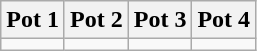<table class="wikitable">
<tr>
<th>Pot 1</th>
<th>Pot 2</th>
<th>Pot 3</th>
<th>Pot 4</th>
</tr>
<tr>
<td valign=top></td>
<td valign=top></td>
<td valign=top></td>
<td valign=top></td>
</tr>
</table>
